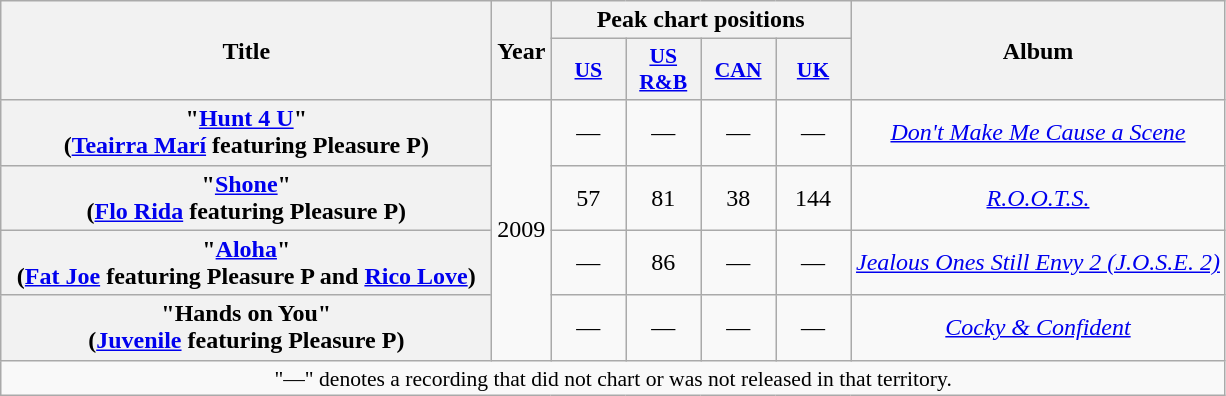<table class="wikitable plainrowheaders" style="text-align:center;">
<tr>
<th scope="col" rowspan="2" style="width:20em;">Title</th>
<th scope="col" rowspan="2">Year</th>
<th scope="col" colspan="4">Peak chart positions</th>
<th scope="col" rowspan="2">Album</th>
</tr>
<tr>
<th style="width:3em;font-size:90%;"><a href='#'>US</a><br></th>
<th style="width:3em;font-size:90%;"><a href='#'>US<br>R&B</a><br></th>
<th style="width:3em;font-size:90%;"><a href='#'>CAN</a><br></th>
<th style="width:3em;font-size:90%;"><a href='#'>UK</a><br></th>
</tr>
<tr>
<th scope="row">"<a href='#'>Hunt 4 U</a>"<br><span>(<a href='#'>Teairra Marí</a> featuring Pleasure P)</span></th>
<td rowspan="4">2009</td>
<td>—</td>
<td>—</td>
<td>—</td>
<td>—</td>
<td><em><a href='#'>Don't Make Me Cause a Scene</a></em></td>
</tr>
<tr>
<th scope="row">"<a href='#'>Shone</a>"<br><span>(<a href='#'>Flo Rida</a> featuring Pleasure P)</span></th>
<td>57</td>
<td>81</td>
<td>38</td>
<td>144</td>
<td><em><a href='#'>R.O.O.T.S.</a></em></td>
</tr>
<tr>
<th scope="row">"<a href='#'>Aloha</a>"<br><span>(<a href='#'>Fat Joe</a> featuring Pleasure P and <a href='#'>Rico Love</a>)</span></th>
<td>—</td>
<td>86</td>
<td>—</td>
<td>—</td>
<td><em><a href='#'>Jealous Ones Still Envy 2 (J.O.S.E. 2)</a></em></td>
</tr>
<tr>
<th scope="row">"Hands on You"<br><span>(<a href='#'>Juvenile</a> featuring Pleasure P)</span></th>
<td>—</td>
<td>—</td>
<td>—</td>
<td>—</td>
<td><em><a href='#'>Cocky & Confident</a></em></td>
</tr>
<tr>
<td colspan="14" style="font-size:90%">"—" denotes a recording that did not chart or was not released in that territory.</td>
</tr>
</table>
